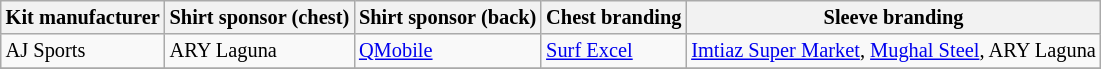<table class="wikitable"  style="font-size:85%;">
<tr>
<th>Kit manufacturer</th>
<th>Shirt sponsor (chest)</th>
<th>Shirt sponsor (back)</th>
<th>Chest branding</th>
<th>Sleeve branding</th>
</tr>
<tr>
<td>AJ Sports</td>
<td>ARY Laguna</td>
<td><a href='#'>QMobile</a></td>
<td><a href='#'>Surf Excel</a></td>
<td><a href='#'>Imtiaz Super Market</a>, <a href='#'>Mughal Steel</a>, ARY Laguna</td>
</tr>
<tr>
</tr>
</table>
